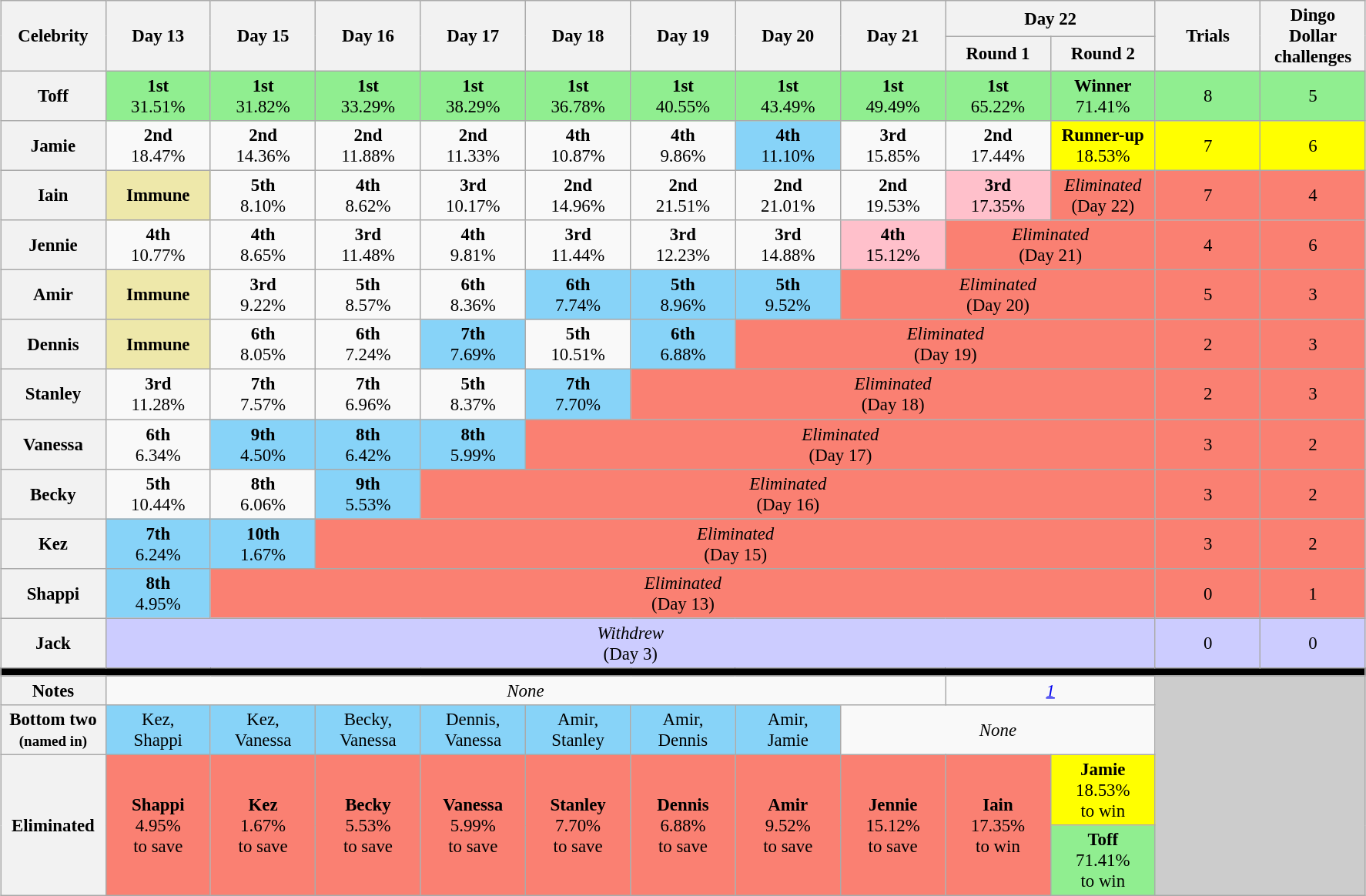<table class="wikitable" style="text-align: center; white-space:nowrap; margin:auto; font-size:95.2%;">
<tr>
<th style="width:7%" rowspan=2>Celebrity</th>
<th style="width:7%" rowspan=2>Day 13</th>
<th style="width:7%" rowspan=2>Day 15</th>
<th style="width:7%" rowspan=2>Day 16</th>
<th style="width:7%" rowspan=2>Day 17</th>
<th style="width:7%" rowspan=2>Day 18</th>
<th style="width:7%" rowspan=2>Day 19</th>
<th style="width:7%" rowspan=2>Day 20</th>
<th style="width:7%" rowspan=2>Day 21</th>
<th style="width:7%" colspan=2>Day 22</th>
<th style="width:7%" rowspan=2>Trials</th>
<th style="width:7%" rowspan=2>Dingo<br>Dollar<br>challenges</th>
</tr>
<tr>
<th style="width:7%">Round 1</th>
<th style="width:7%">Round 2</th>
</tr>
<tr>
<th>Toff</th>
<td bgcolor=lightgreen><strong>1st</strong><br>31.51%</td>
<td bgcolor=lightgreen><strong>1st</strong><br>31.82%</td>
<td bgcolor=lightgreen><strong>1st</strong><br>33.29%</td>
<td bgcolor=lightgreen><strong>1st</strong><br>38.29%</td>
<td bgcolor=lightgreen><strong>1st</strong><br>36.78%</td>
<td bgcolor=lightgreen><strong>1st</strong><br>40.55%</td>
<td bgcolor=lightgreen><strong>1st</strong><br>43.49%</td>
<td bgcolor=lightgreen><strong>1st</strong><br>49.49%</td>
<td bgcolor=lightgreen><strong>1st</strong><br>65.22%</td>
<td bgcolor=lightgreen><strong>Winner</strong><br>71.41%</td>
<td bgcolor=lightgreen>8</td>
<td bgcolor=lightgreen>5</td>
</tr>
<tr>
<th>Jamie</th>
<td><strong>2nd</strong><br>18.47%</td>
<td><strong>2nd</strong><br>14.36%</td>
<td><strong>2nd</strong><br>11.88%</td>
<td><strong>2nd</strong><br>11.33%</td>
<td><strong>4th</strong><br>10.87%</td>
<td><strong>4th</strong><br>9.86%</td>
<td style="background:#87D3F8"><strong>4th</strong><br>11.10%</td>
<td><strong>3rd</strong><br>15.85%</td>
<td><strong>2nd</strong><br>17.44%</td>
<td bgcolor=yellow><strong>Runner-up</strong><br>18.53%</td>
<td bgcolor=yellow>7</td>
<td bgcolor=yellow>6</td>
</tr>
<tr>
<th>Iain</th>
<td style="background:#EEE8AA"><strong>Immune</strong></td>
<td><strong>5th</strong><br>8.10%</td>
<td><strong>4th</strong><br>8.62%</td>
<td><strong>3rd</strong><br>10.17%</td>
<td><strong>2nd</strong><br>14.96%</td>
<td><strong>2nd</strong><br>21.51%</td>
<td><strong>2nd</strong><br>21.01%</td>
<td><strong>2nd</strong><br>19.53%</td>
<td style="background:pink"><strong>3rd</strong><br>17.35%</td>
<td style="background:salmon" colspan=1><em>Eliminated</em><br>(Day 22)</td>
<td style="background:salmon">7</td>
<td style="background:salmon">4</td>
</tr>
<tr>
<th>Jennie</th>
<td><strong>4th</strong><br>10.77%</td>
<td><strong>4th</strong><br>8.65%</td>
<td><strong>3rd</strong><br>11.48%</td>
<td><strong>4th</strong><br>9.81%</td>
<td><strong>3rd</strong><br>11.44%</td>
<td><strong>3rd</strong><br>12.23%</td>
<td><strong>3rd</strong><br>14.88%</td>
<td style="background:pink"><strong>4th</strong><br>15.12%</td>
<td style="background:salmon" colspan=2><em>Eliminated</em><br>(Day 21)</td>
<td style="background:salmon">4</td>
<td style="background:salmon">6</td>
</tr>
<tr>
<th>Amir</th>
<td style="background:#EEE8AA"><strong>Immune</strong></td>
<td><strong>3rd</strong><br>9.22%</td>
<td><strong>5th</strong><br>8.57%</td>
<td><strong>6th</strong><br>8.36%</td>
<td style="background:#87D3F8"><strong>6th</strong><br>7.74%</td>
<td style="background:#87D3F8"><strong>5th</strong><br>8.96%</td>
<td style="background:#87D3F8"><strong>5th</strong><br>9.52%</td>
<td style="background:salmon" colspan=3><em>Eliminated</em><br>(Day 20)</td>
<td style="background:salmon">5</td>
<td style="background:salmon">3</td>
</tr>
<tr>
<th>Dennis</th>
<td style="background:#EEE8AA"><strong>Immune</strong></td>
<td><strong>6th</strong><br>8.05%</td>
<td><strong>6th</strong><br>7.24%</td>
<td style="background:#87D3F8"><strong>7th</strong><br>7.69%</td>
<td><strong>5th</strong><br>10.51%</td>
<td style="background:#87D3F8"><strong>6th</strong><br>6.88%</td>
<td style="background:salmon" colspan=4><em>Eliminated</em><br>(Day 19)</td>
<td style="background:salmon">2</td>
<td style="background:salmon">3</td>
</tr>
<tr>
<th>Stanley</th>
<td><strong>3rd</strong><br>11.28%</td>
<td><strong>7th</strong><br>7.57%</td>
<td><strong>7th</strong><br>6.96%</td>
<td><strong>5th</strong><br>8.37%</td>
<td style="background:#87D3F8"><strong>7th</strong><br>7.70%</td>
<td style="background:salmon" colspan=5><em>Eliminated</em><br>(Day 18)</td>
<td style="background:salmon">2</td>
<td style="background:salmon">3</td>
</tr>
<tr>
<th>Vanessa</th>
<td><strong>6th</strong><br>6.34%</td>
<td style="background:#87D3F8"><strong>9th</strong><br>4.50%</td>
<td style="background:#87D3F8"><strong>8th</strong><br>6.42%</td>
<td style="background:#87D3F8"><strong>8th</strong><br>5.99%</td>
<td style="background:salmon" colspan=6><em>Eliminated</em><br>(Day 17)</td>
<td style="background:salmon">3</td>
<td style="background:salmon">2</td>
</tr>
<tr>
<th>Becky</th>
<td><strong>5th</strong><br>10.44%</td>
<td><strong>8th</strong><br>6.06%</td>
<td style="background:#87D3F8"><strong>9th</strong><br>5.53%</td>
<td style="background:salmon" colspan=7><em>Eliminated</em><br>(Day 16)</td>
<td style="background:salmon">3</td>
<td style="background:salmon">2</td>
</tr>
<tr>
<th>Kez</th>
<td style="background:#87D3F8"><strong>7th</strong><br>6.24%</td>
<td style="background:#87D3F8"><strong>10th</strong><br>1.67%</td>
<td style="background:salmon" colspan=8><em>Eliminated</em><br>(Day 15)</td>
<td style="background:salmon">3</td>
<td style="background:salmon">2</td>
</tr>
<tr>
<th>Shappi</th>
<td style="background:#87D3F8"><strong>8th</strong><br>4.95%</td>
<td style="background:salmon" colspan=9><em>Eliminated</em><br>(Day 13)</td>
<td style="background:salmon">0</td>
<td style="background:salmon">1</td>
</tr>
<tr>
<th>Jack</th>
<td style="background:#ccf" colspan=10><em>Withdrew</em><br>(Day 3)</td>
<td style="background:#ccf">0</td>
<td style="background:#ccf">0</td>
</tr>
<tr>
<td style="background:#000;" colspan="13"></td>
</tr>
<tr>
<th>Notes</th>
<td colspan=8><em>None</em></td>
<td colspan=2><em><a href='#'>1</a></em></td>
<td rowspan=4 colspan=2 style=background:#ccc></td>
</tr>
<tr>
<th>Bottom two<br><small>(named in)</small></th>
<td style="background:#87D3F8">Kez,<br>Shappi</td>
<td style="background:#87D3F8">Kez,<br>Vanessa</td>
<td style="background:#87D3F8">Becky,<br>Vanessa</td>
<td style="background:#87D3F8">Dennis,<br>Vanessa</td>
<td style="background:#87D3F8">Amir,<br>Stanley</td>
<td style="background:#87D3F8">Amir,<br>Dennis</td>
<td style="background:#87D3F8">Amir,<br>Jamie</td>
<td colspan=3><em>None</em></td>
</tr>
<tr>
<th rowspan=2>Eliminated</th>
<td style="background:salmon" rowspan=2><strong>Shappi</strong><br>4.95%<br>to save</td>
<td style="background:salmon" rowspan=2><strong>Kez</strong><br>1.67%<br>to save</td>
<td style="background:salmon" rowspan=2><strong>Becky</strong><br>5.53%<br>to save</td>
<td style="background:salmon" rowspan=2><strong>Vanessa</strong><br>5.99%<br>to save</td>
<td style="background:salmon" rowspan=2><strong>Stanley</strong><br>7.70%<br>to save</td>
<td style="background:salmon" rowspan=2><strong>Dennis</strong><br>6.88%<br>to save</td>
<td style="background:salmon" rowspan=2><strong>Amir</strong><br>9.52%<br>to save</td>
<td style="background:salmon" rowspan=2><strong>Jennie</strong><br>15.12%<br>to save</td>
<td style="background:salmon" rowspan=2><strong>Iain</strong><br>17.35%<br>to win</td>
<td style="background:yellow"><strong>Jamie</strong><br>18.53%<br>to win</td>
</tr>
<tr>
<td style="background:lightgreen"><strong>Toff</strong><br>71.41%<br>to win</td>
</tr>
</table>
